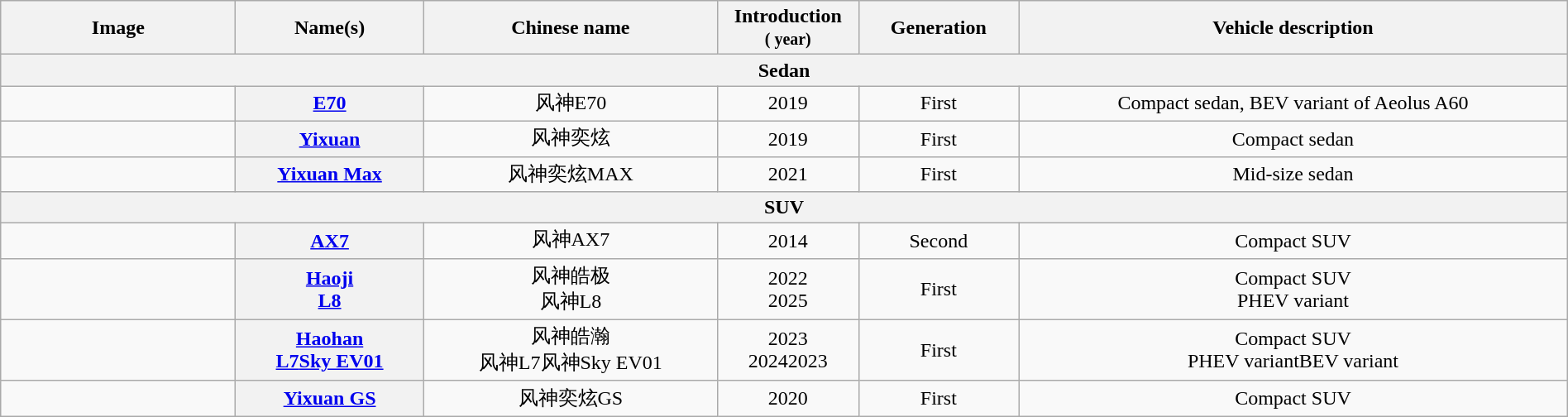<table class="wikitable sortable" style="text-align: center; width: 100%">
<tr>
<th class="unsortable" width="15%">Image</th>
<th class="unsortable" width="12%">Name(s)</th>
<th>Chinese name</th>
<th width="9%">Introduction<br><small>( year)</small></th>
<th>Generation</th>
<th class="unsortable">Vehicle description</th>
</tr>
<tr>
<th colspan="6">Sedan</th>
</tr>
<tr>
<td><br></td>
<th><a href='#'>E70</a></th>
<td>风神E70</td>
<td>2019</td>
<td>First</td>
<td>Compact sedan, BEV variant of Aeolus A60</td>
</tr>
<tr>
<td></td>
<th><a href='#'>Yixuan</a></th>
<td>风神奕炫</td>
<td>2019</td>
<td>First</td>
<td>Compact sedan</td>
</tr>
<tr>
<td></td>
<th><a href='#'>Yixuan Max</a></th>
<td>风神奕炫MAX</td>
<td>2021</td>
<td>First</td>
<td>Mid-size sedan</td>
</tr>
<tr>
<th colspan="6">SUV</th>
</tr>
<tr>
<td></td>
<th><a href='#'>AX7</a></th>
<td>风神AX7</td>
<td>2014</td>
<td>Second</td>
<td>Compact SUV</td>
</tr>
<tr>
<td><br></td>
<th><a href='#'>Haoji</a><br><a href='#'>L8</a></th>
<td>风神皓极<br>风神L8</td>
<td>2022<br>2025</td>
<td>First</td>
<td>Compact SUV<br>PHEV variant</td>
</tr>
<tr>
<td><br></td>
<th><a href='#'>Haohan</a><br><a href='#'>L7</a><a href='#'>Sky EV01</a></th>
<td>风神皓瀚<br>风神L7风神Sky EV01</td>
<td>2023<br>20242023</td>
<td>First</td>
<td>Compact SUV<br>PHEV variantBEV variant</td>
</tr>
<tr>
<td></td>
<th><a href='#'>Yixuan GS</a></th>
<td>风神奕炫GS</td>
<td>2020</td>
<td>First</td>
<td>Compact SUV</td>
</tr>
</table>
